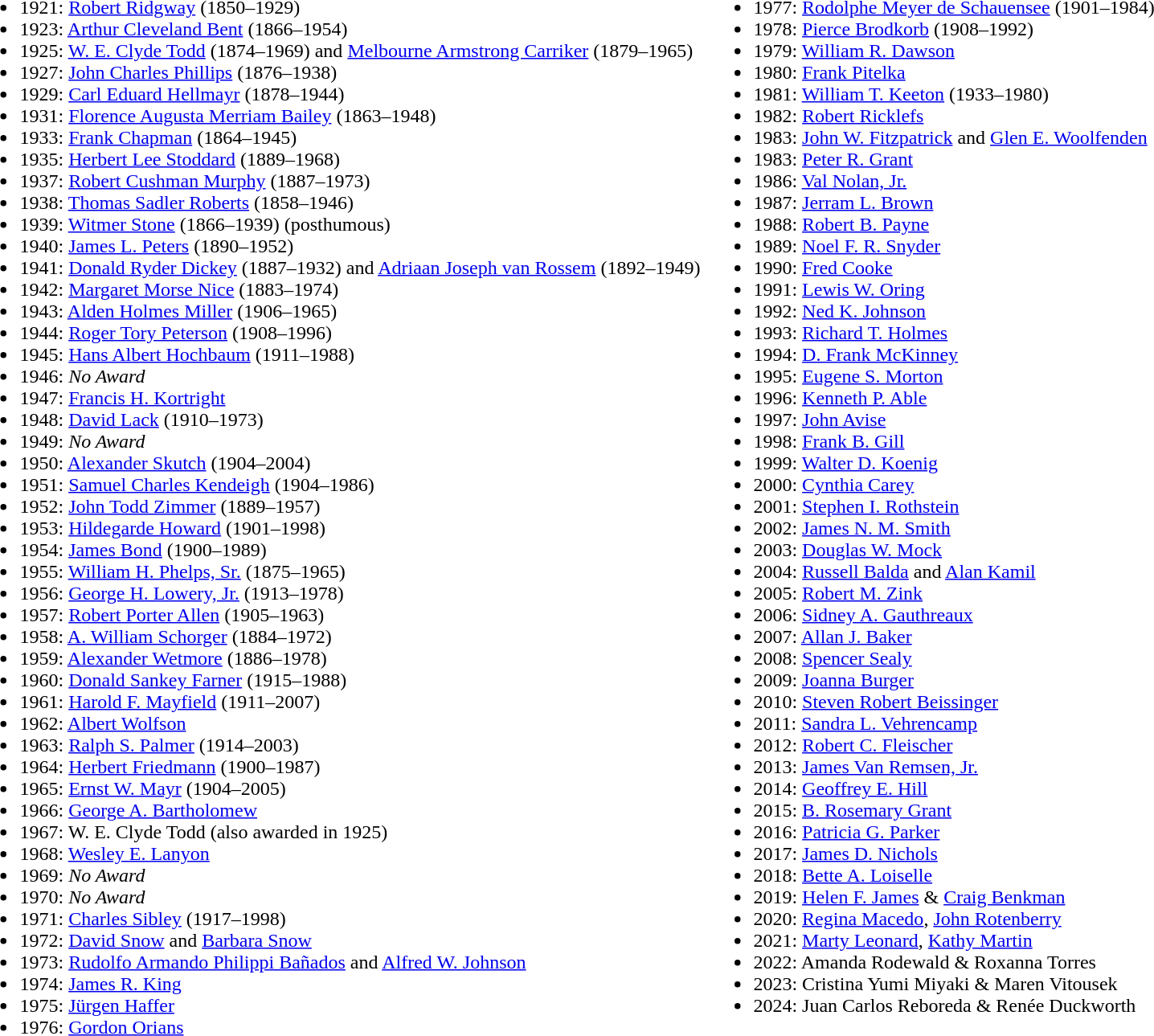<table ->
<tr>
<td valign="top"><br><ul><li>1921: <a href='#'>Robert Ridgway</a> (1850–1929)</li><li>1923: <a href='#'>Arthur Cleveland Bent</a> (1866–1954)</li><li>1925: <a href='#'>W. E. Clyde Todd</a> (1874–1969) and <a href='#'>Melbourne Armstrong Carriker</a> (1879–1965)</li><li>1927: <a href='#'>John Charles Phillips</a> (1876–1938)</li><li>1929: <a href='#'>Carl Eduard Hellmayr</a> (1878–1944)</li><li>1931: <a href='#'>Florence Augusta Merriam Bailey</a> (1863–1948)</li><li>1933: <a href='#'>Frank Chapman</a> (1864–1945)</li><li>1935: <a href='#'>Herbert Lee Stoddard</a> (1889–1968)</li><li>1937: <a href='#'>Robert Cushman Murphy</a> (1887–1973)</li><li>1938: <a href='#'>Thomas Sadler Roberts</a> (1858–1946)</li><li>1939: <a href='#'>Witmer Stone</a> (1866–1939) (posthumous)</li><li>1940: <a href='#'>James L. Peters</a> (1890–1952)</li><li>1941: <a href='#'>Donald Ryder Dickey</a> (1887–1932) and <a href='#'>Adriaan Joseph van Rossem</a> (1892–1949)</li><li>1942: <a href='#'>Margaret Morse Nice</a> (1883–1974)</li><li>1943: <a href='#'>Alden Holmes Miller</a> (1906–1965)</li><li>1944: <a href='#'>Roger Tory Peterson</a> (1908–1996)</li><li>1945: <a href='#'>Hans Albert Hochbaum</a> (1911–1988)</li><li>1946: <em>No Award</em></li><li>1947: <a href='#'>Francis H. Kortright</a></li><li>1948: <a href='#'>David Lack</a> (1910–1973)</li><li>1949: <em>No Award</em></li><li>1950: <a href='#'>Alexander Skutch</a> (1904–2004)</li><li>1951: <a href='#'>Samuel Charles Kendeigh</a> (1904–1986)</li><li>1952: <a href='#'>John Todd Zimmer</a> (1889–1957)</li><li>1953: <a href='#'>Hildegarde Howard</a> (1901–1998)</li><li>1954: <a href='#'>James Bond</a> (1900–1989)</li><li>1955: <a href='#'>William H. Phelps, Sr.</a> (1875–1965)</li><li>1956: <a href='#'>George H. Lowery, Jr.</a> (1913–1978)</li><li>1957: <a href='#'>Robert Porter Allen</a> (1905–1963)</li><li>1958: <a href='#'>A. William Schorger</a> (1884–1972)</li><li>1959: <a href='#'>Alexander Wetmore</a> (1886–1978)</li><li>1960: <a href='#'>Donald Sankey Farner</a> (1915–1988)</li><li>1961: <a href='#'>Harold F. Mayfield</a> (1911–2007)</li><li>1962: <a href='#'>Albert Wolfson</a></li><li>1963: <a href='#'>Ralph S. Palmer</a> (1914–2003)</li><li>1964: <a href='#'>Herbert Friedmann</a> (1900–1987)</li><li>1965: <a href='#'>Ernst W. Mayr</a> (1904–2005)</li><li>1966: <a href='#'>George A. Bartholomew</a></li><li>1967: W. E. Clyde Todd (also awarded in 1925)</li><li>1968: <a href='#'>Wesley E. Lanyon</a></li><li>1969: <em>No Award</em></li><li>1970: <em>No Award</em></li><li>1971: <a href='#'>Charles Sibley</a> (1917–1998)</li><li>1972: <a href='#'>David Snow</a> and <a href='#'>Barbara Snow</a></li><li>1973: <a href='#'>Rudolfo Armando Philippi Bañados</a> and <a href='#'>Alfred W. Johnson</a></li><li>1974: <a href='#'>James R. King</a></li><li>1975: <a href='#'>Jürgen Haffer</a></li><li>1976: <a href='#'>Gordon Orians</a></li></ul></td>
<td valign="top"><br><ul><li>1977: <a href='#'>Rodolphe Meyer de Schauensee</a> (1901–1984)</li><li>1978: <a href='#'>Pierce Brodkorb</a> (1908–1992)</li><li>1979: <a href='#'>William R. Dawson</a></li><li>1980: <a href='#'>Frank Pitelka</a></li><li>1981: <a href='#'>William T. Keeton</a> (1933–1980)</li><li>1982: <a href='#'>Robert Ricklefs</a></li><li>1983: <a href='#'>John W. Fitzpatrick</a> and <a href='#'>Glen E. Woolfenden</a></li><li>1983: <a href='#'>Peter R. Grant</a></li><li>1986: <a href='#'>Val Nolan, Jr.</a></li><li>1987: <a href='#'>Jerram L. Brown</a></li><li>1988: <a href='#'>Robert B. Payne</a></li><li>1989: <a href='#'>Noel F. R. Snyder</a></li><li>1990: <a href='#'>Fred Cooke</a></li><li>1991: <a href='#'>Lewis W. Oring</a></li><li>1992: <a href='#'>Ned K. Johnson</a></li><li>1993: <a href='#'>Richard T. Holmes</a></li><li>1994: <a href='#'>D. Frank McKinney</a></li><li>1995: <a href='#'>Eugene S. Morton</a></li><li>1996: <a href='#'>Kenneth P. Able</a></li><li>1997: <a href='#'>John Avise</a></li><li>1998: <a href='#'>Frank B. Gill</a></li><li>1999: <a href='#'>Walter D. Koenig</a></li><li>2000: <a href='#'>Cynthia Carey</a></li><li>2001: <a href='#'>Stephen I. Rothstein</a></li><li>2002: <a href='#'>James N. M. Smith</a></li><li>2003: <a href='#'>Douglas W. Mock</a></li><li>2004: <a href='#'>Russell Balda</a> and <a href='#'>Alan Kamil</a></li><li>2005: <a href='#'>Robert M. Zink</a></li><li>2006: <a href='#'>Sidney A. Gauthreaux</a></li><li>2007: <a href='#'>Allan J. Baker</a></li><li>2008: <a href='#'>Spencer Sealy</a></li><li>2009: <a href='#'>Joanna Burger</a></li><li>2010: <a href='#'>Steven Robert Beissinger</a></li><li>2011: <a href='#'>Sandra L. Vehrencamp</a></li><li>2012: <a href='#'>Robert C. Fleischer</a></li><li>2013: <a href='#'>James Van Remsen, Jr.</a></li><li>2014: <a href='#'>Geoffrey E. Hill</a></li><li>2015: <a href='#'>B. Rosemary Grant</a></li><li>2016: <a href='#'>Patricia G. Parker</a></li><li>2017: <a href='#'>James D. Nichols</a></li><li>2018: <a href='#'>Bette A. Loiselle</a></li><li>2019: <a href='#'>Helen F. James</a> & <a href='#'>Craig Benkman</a></li><li>2020: <a href='#'>Regina Macedo</a>, <a href='#'>John Rotenberry</a></li><li>2021: <a href='#'>Marty Leonard</a>, <a href='#'>Kathy Martin</a></li><li>2022: Amanda Rodewald & Roxanna Torres</li><li>2023: Cristina Yumi Miyaki & Maren Vitousek</li><li>2024: Juan Carlos Reboreda & Renée Duckworth</li></ul></td>
</tr>
</table>
